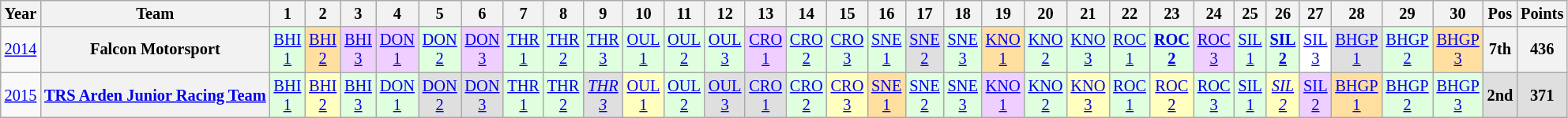<table class="wikitable" style="text-align:center; font-size:85%">
<tr>
<th>Year</th>
<th>Team</th>
<th>1</th>
<th>2</th>
<th>3</th>
<th>4</th>
<th>5</th>
<th>6</th>
<th>7</th>
<th>8</th>
<th>9</th>
<th>10</th>
<th>11</th>
<th>12</th>
<th>13</th>
<th>14</th>
<th>15</th>
<th>16</th>
<th>17</th>
<th>18</th>
<th>19</th>
<th>20</th>
<th>21</th>
<th>22</th>
<th>23</th>
<th>24</th>
<th>25</th>
<th>26</th>
<th>27</th>
<th>28</th>
<th>29</th>
<th>30</th>
<th>Pos</th>
<th>Points</th>
</tr>
<tr>
<td><a href='#'>2014</a></td>
<th nowrap>Falcon Motorsport</th>
<td style="background:#DFFFDF;"><a href='#'>BHI<br>1</a><br></td>
<td style="background:#ffdf9f;"><a href='#'>BHI<br>2</a><br></td>
<td style="background:#efcfff;"><a href='#'>BHI<br>3</a><br></td>
<td style="background:#efcfff;"><a href='#'>DON<br>1</a><br></td>
<td style="background:#DFFFDF;"><a href='#'>DON<br>2</a><br></td>
<td style="background:#efcfff;"><a href='#'>DON<br>3</a><br></td>
<td style="background:#DFFFDF;"><a href='#'>THR<br>1</a><br></td>
<td style="background:#DFFFDF;"><a href='#'>THR<br>2</a><br></td>
<td style="background:#DFFFDF;"><a href='#'>THR<br>3</a><br></td>
<td style="background:#DFFFDF;"><a href='#'>OUL<br>1</a><br></td>
<td style="background:#DFFFDF;"><a href='#'>OUL<br>2</a><br></td>
<td style="background:#DFFFDF;"><a href='#'>OUL<br>3</a><br></td>
<td style="background:#efcfff;"><a href='#'>CRO<br>1</a><br></td>
<td style="background:#DFFFDF;"><a href='#'>CRO<br>2</a><br></td>
<td style="background:#DFFFDF;"><a href='#'>CRO<br>3</a><br></td>
<td style="background:#DFFFDF;"><a href='#'>SNE<br>1</a><br></td>
<td style="background:#dfdfdf;"><a href='#'>SNE<br>2</a><br></td>
<td style="background:#DFFFDF;"><a href='#'>SNE<br>3</a><br></td>
<td style="background:#ffdf9f;"><a href='#'>KNO<br>1</a><br></td>
<td style="background:#DFFFDF;"><a href='#'>KNO<br>2</a><br></td>
<td style="background:#DFFFDF;"><a href='#'>KNO<br>3</a><br></td>
<td style="background:#DFFFDF;"><a href='#'>ROC<br>1</a><br></td>
<td style="background:#DFFFDF;"><strong><a href='#'>ROC<br>2</a></strong><br></td>
<td style="background:#efcfff;"><a href='#'>ROC<br>3</a><br></td>
<td style="background:#DFFFDF;"><a href='#'>SIL<br>1</a><br></td>
<td style="background:#DFFFDF;"><strong><a href='#'>SIL<br>2</a></strong><br></td>
<td style="background:#ffffff;"><a href='#'>SIL<br>3</a><br></td>
<td style="background:#dfdfdf;"><a href='#'>BHGP<br>1</a><br></td>
<td style="background:#DFFFDF;"><a href='#'>BHGP<br>2</a><br></td>
<td style="background:#ffdf9f;"><a href='#'>BHGP<br>3</a><br></td>
<th>7th</th>
<th>436</th>
</tr>
<tr>
<td><a href='#'>2015</a></td>
<th nowrap><a href='#'>TRS Arden Junior Racing Team</a></th>
<td style="background:#DFFFDF;"><a href='#'>BHI<br>1</a><br></td>
<td style="background:#FFFFBF;"><a href='#'>BHI<br>2</a><br></td>
<td style="background:#DFFFDF;"><a href='#'>BHI<br>3</a><br></td>
<td style="background:#DFFFDF;"><a href='#'>DON<br>1</a><br></td>
<td style="background:#DFDFDF;"><a href='#'>DON<br>2</a><br></td>
<td style="background:#DFDFDF;"><a href='#'>DON<br>3</a><br></td>
<td style="background:#DFFFDF;"><a href='#'>THR<br>1</a><br></td>
<td style="background:#DFFFDF;"><a href='#'>THR<br>2</a><br></td>
<td style="background:#DFDFDF;"><em><a href='#'>THR<br>3</a></em><br></td>
<td style="background:#FFFFBF;"><a href='#'>OUL<br>1</a><br></td>
<td style="background:#DFFFDF;"><a href='#'>OUL<br>2</a><br></td>
<td style="background:#DFDFDF;"><a href='#'>OUL<br>3</a><br></td>
<td style="background:#DFDFDF;"><a href='#'>CRO<br>1</a><br></td>
<td style="background:#DFFFDF;"><a href='#'>CRO<br>2</a><br></td>
<td style="background:#FFFFBF;"><a href='#'>CRO<br>3</a><br></td>
<td style="background:#FFDF9F;"><a href='#'>SNE<br>1</a><br></td>
<td style="background:#DFFFDF;"><a href='#'>SNE<br>2</a><br></td>
<td style="background:#DFFFDF;"><a href='#'>SNE<br>3</a><br></td>
<td style="background:#EFCFFF;"><a href='#'>KNO<br>1</a><br></td>
<td style="background:#DFFFDF;"><a href='#'>KNO<br>2</a><br></td>
<td style="background:#FFFFBF;"><a href='#'>KNO<br>3</a><br></td>
<td style="background:#DFFFDF;"><a href='#'>ROC<br>1</a><br></td>
<td style="background:#FFFFBF;"><a href='#'>ROC<br>2</a><br></td>
<td style="background:#DFFFDF;"><a href='#'>ROC<br>3</a><br></td>
<td style="background:#DFFFDF;"><a href='#'>SIL<br>1</a><br></td>
<td style="background:#FFFFBF;"><em><a href='#'>SIL<br>2</a></em><br></td>
<td style="background:#EFCFFF;"><a href='#'>SIL<br>2</a><br></td>
<td style="background:#FFDF9F;"><a href='#'>BHGP<br>1</a><br></td>
<td style="background:#DFFFDF;"><a href='#'>BHGP<br>2</a><br></td>
<td style="background:#DFFFDF;"><a href='#'>BHGP<br>3</a><br></td>
<th style="background:#DFDFDF;">2nd</th>
<th style="background:#DFDFDF;">371</th>
</tr>
</table>
